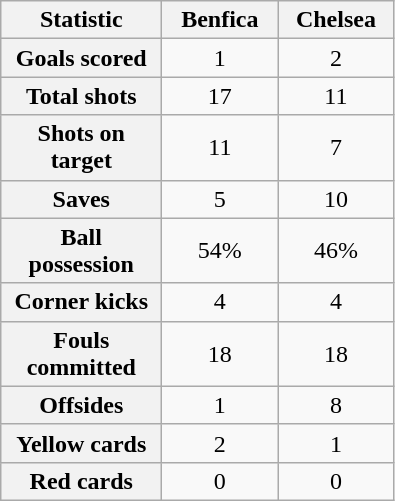<table class="wikitable plainrowheaders" style="text-align:center">
<tr>
<th scope="col" style="width:100px">Statistic</th>
<th scope="col" style="width:70px">Benfica</th>
<th scope="col" style="width:70px">Chelsea</th>
</tr>
<tr>
<th scope=row>Goals scored</th>
<td>1</td>
<td>2</td>
</tr>
<tr>
<th scope=row>Total shots</th>
<td>17</td>
<td>11</td>
</tr>
<tr>
<th scope=row>Shots on target</th>
<td>11</td>
<td>7</td>
</tr>
<tr>
<th scope=row>Saves</th>
<td>5</td>
<td>10</td>
</tr>
<tr>
<th scope=row>Ball possession</th>
<td>54%</td>
<td>46%</td>
</tr>
<tr>
<th scope=row>Corner kicks</th>
<td>4</td>
<td>4</td>
</tr>
<tr>
<th scope=row>Fouls committed</th>
<td>18</td>
<td>18</td>
</tr>
<tr>
<th scope=row>Offsides</th>
<td>1</td>
<td>8</td>
</tr>
<tr>
<th scope=row>Yellow cards</th>
<td>2</td>
<td>1</td>
</tr>
<tr>
<th scope=row>Red cards</th>
<td>0</td>
<td>0</td>
</tr>
</table>
